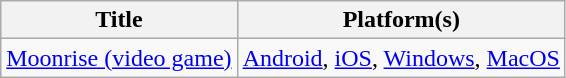<table class="wikitable">
<tr>
<th>Title</th>
<th>Platform(s)</th>
</tr>
<tr>
<td><a href='#'>Moonrise (video game)</a></td>
<td><a href='#'>Android</a>, <a href='#'>iOS</a>, <a href='#'>Windows</a>, <a href='#'>MacOS</a></td>
</tr>
</table>
